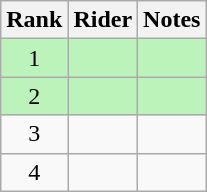<table class="wikitable sortable"  style="text-align:center">
<tr>
<th>Rank</th>
<th>Rider</th>
<th>Notes</th>
</tr>
<tr bgcolor=#bbf3bb>
<td>1</td>
<td align="left"></td>
<td></td>
</tr>
<tr bgcolor=#bbf3bb>
<td>2</td>
<td align="left"></td>
<td></td>
</tr>
<tr>
<td>3</td>
<td align="left"></td>
<td></td>
</tr>
<tr>
<td>4</td>
<td align="left"></td>
<td></td>
</tr>
</table>
